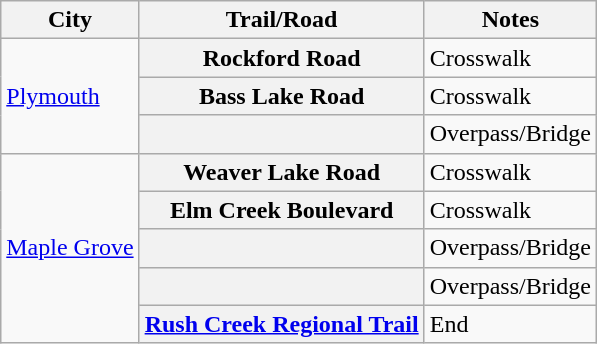<table class="wikitable plainrowheaders">
<tr>
<th scope="col">City</th>
<th scope="col">Trail/Road</th>
<th scope="col">Notes</th>
</tr>
<tr>
<td rowspan=3><a href='#'>Plymouth</a></td>
<th scope="row">Rockford Road</th>
<td>Crosswalk</td>
</tr>
<tr>
<th scope="row">Bass Lake Road</th>
<td>Crosswalk</td>
</tr>
<tr>
<th scope="row"></th>
<td>Overpass/Bridge</td>
</tr>
<tr>
<td rowspan=5><a href='#'>Maple Grove</a></td>
<th scope="row">Weaver Lake Road</th>
<td>Crosswalk</td>
</tr>
<tr>
<th scope="row">Elm Creek Boulevard</th>
<td>Crosswalk</td>
</tr>
<tr>
<th scope="row"></th>
<td>Overpass/Bridge</td>
</tr>
<tr>
<th scope="row"></th>
<td>Overpass/Bridge</td>
</tr>
<tr>
<th scope="row"><a href='#'>Rush Creek Regional Trail</a></th>
<td>End</td>
</tr>
</table>
